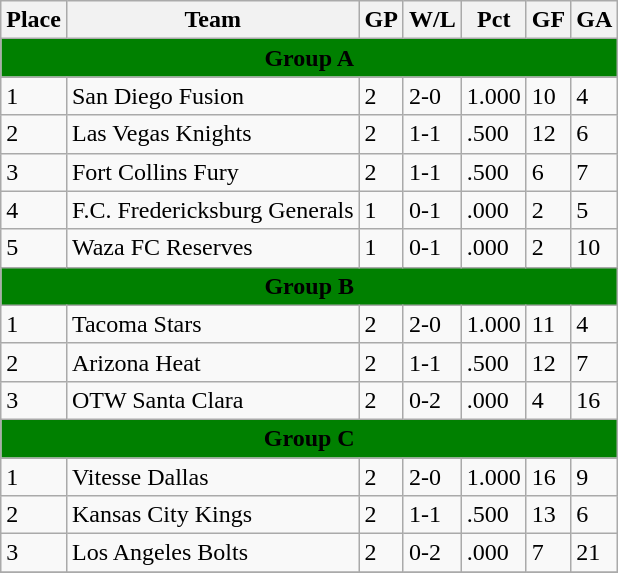<table class="wikitable">
<tr>
<th>Place</th>
<th>Team</th>
<th>GP</th>
<th>W/L</th>
<th>Pct</th>
<th>GF</th>
<th>GA</th>
</tr>
<tr>
<th style=background-color:Green colspan=9><span>Group A</span></th>
</tr>
<tr>
<td>1</td>
<td>San Diego Fusion</td>
<td>2</td>
<td>2-0</td>
<td>1.000</td>
<td>10</td>
<td>4</td>
</tr>
<tr>
<td>2</td>
<td>Las Vegas Knights</td>
<td>2</td>
<td>1-1</td>
<td>.500</td>
<td>12</td>
<td>6</td>
</tr>
<tr>
<td>3</td>
<td>Fort Collins Fury</td>
<td>2</td>
<td>1-1</td>
<td>.500</td>
<td>6</td>
<td>7</td>
</tr>
<tr>
<td>4</td>
<td>F.C. Fredericksburg Generals</td>
<td>1</td>
<td>0-1</td>
<td>.000</td>
<td>2</td>
<td>5</td>
</tr>
<tr>
<td>5</td>
<td>Waza FC Reserves</td>
<td>1</td>
<td>0-1</td>
<td>.000</td>
<td>2</td>
<td>10</td>
</tr>
<tr>
<th style=background-color:Green colspan=9><span>Group B</span></th>
</tr>
<tr>
<td>1</td>
<td>Tacoma Stars</td>
<td>2</td>
<td>2-0</td>
<td>1.000</td>
<td>11</td>
<td>4</td>
</tr>
<tr>
<td>2</td>
<td>Arizona Heat</td>
<td>2</td>
<td>1-1</td>
<td>.500</td>
<td>12</td>
<td>7</td>
</tr>
<tr>
<td>3</td>
<td>OTW Santa Clara</td>
<td>2</td>
<td>0-2</td>
<td>.000</td>
<td>4</td>
<td>16</td>
</tr>
<tr>
<th style=background-color:Green colspan=9><span>Group C</span></th>
</tr>
<tr>
<td>1</td>
<td>Vitesse Dallas</td>
<td>2</td>
<td>2-0</td>
<td>1.000</td>
<td>16</td>
<td>9</td>
</tr>
<tr>
<td>2</td>
<td>Kansas City Kings</td>
<td>2</td>
<td>1-1</td>
<td>.500</td>
<td>13</td>
<td>6</td>
</tr>
<tr>
<td>3</td>
<td>Los Angeles Bolts</td>
<td>2</td>
<td>0-2</td>
<td>.000</td>
<td>7</td>
<td>21</td>
</tr>
<tr>
</tr>
</table>
